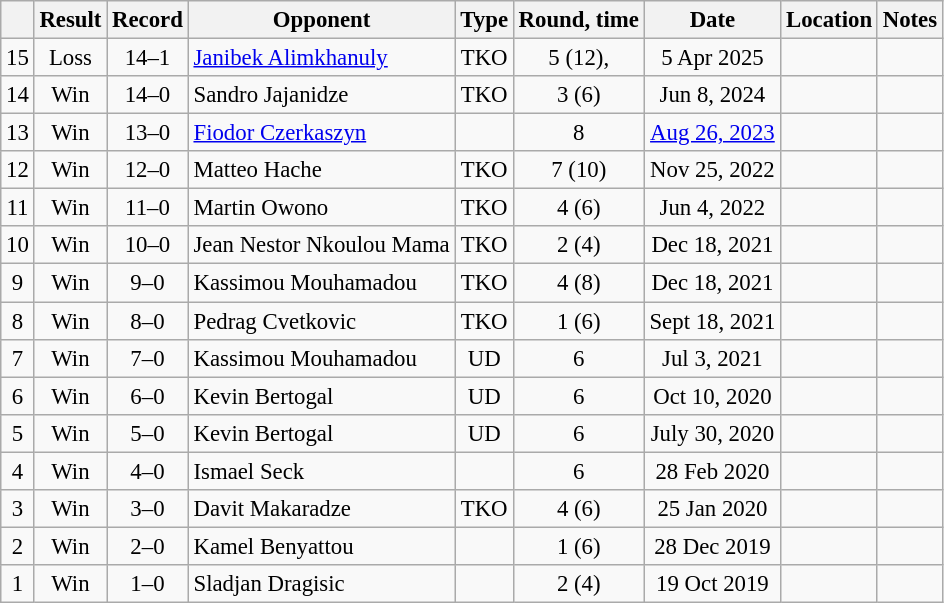<table class="wikitable" style="text-align:center; font-size:95%">
<tr>
<th></th>
<th>Result</th>
<th>Record</th>
<th>Opponent</th>
<th>Type</th>
<th>Round, time</th>
<th>Date</th>
<th>Location</th>
<th>Notes</th>
</tr>
<tr>
<td>15</td>
<td>Loss</td>
<td>14–1</td>
<td style="text-align:left;"><a href='#'>Janibek Alimkhanuly</a></td>
<td>TKO</td>
<td>5 (12), </td>
<td>5 Apr 2025</td>
<td align=left></td>
<td align=left></td>
</tr>
<tr>
<td>14</td>
<td>Win</td>
<td>14–0</td>
<td style="text-align:left;">Sandro Jajanidze</td>
<td>TKO</td>
<td>3 (6)</td>
<td>Jun 8, 2024</td>
<td style="text-align:left;"></td>
<td></td>
</tr>
<tr>
<td>13</td>
<td>Win</td>
<td>13–0</td>
<td style="text-align:left;"><a href='#'>Fiodor Czerkaszyn</a></td>
<td></td>
<td>8</td>
<td><a href='#'>Aug 26, 2023</a></td>
<td style="text-align:left;"></td>
<td></td>
</tr>
<tr>
<td>12</td>
<td>Win</td>
<td>12–0</td>
<td style="text-align:left;">Matteo Hache</td>
<td>TKO</td>
<td>7 (10)</td>
<td>Nov 25, 2022</td>
<td style="text-align:left;"></td>
<td></td>
</tr>
<tr>
<td>11</td>
<td>Win</td>
<td>11–0</td>
<td style="text-align:left;">Martin Owono</td>
<td>TKO</td>
<td>4 (6)</td>
<td>Jun 4, 2022</td>
<td style="text-align:left;"></td>
<td></td>
</tr>
<tr>
<td>10</td>
<td>Win</td>
<td>10–0</td>
<td style="text-align:left;">Jean Nestor Nkoulou Mama</td>
<td>TKO</td>
<td>2 (4)</td>
<td>Dec 18, 2021</td>
<td style="text-align:left;"></td>
<td></td>
</tr>
<tr>
<td>9</td>
<td>Win</td>
<td>9–0</td>
<td style="text-align:left;">Kassimou Mouhamadou</td>
<td>TKO</td>
<td>4 (8)</td>
<td>Dec 18, 2021</td>
<td style="text-align:left;"></td>
<td></td>
</tr>
<tr>
<td>8</td>
<td>Win</td>
<td>8–0</td>
<td style="text-align:left;">Pedrag Cvetkovic</td>
<td>TKO</td>
<td>1 (6)</td>
<td>Sept 18, 2021</td>
<td style="text-align:left;"></td>
<td></td>
</tr>
<tr>
<td>7</td>
<td>Win</td>
<td>7–0</td>
<td style="text-align:left;">Kassimou Mouhamadou</td>
<td>UD</td>
<td>6</td>
<td>Jul 3, 2021</td>
<td style="text-align:left;"></td>
<td></td>
</tr>
<tr>
<td>6</td>
<td>Win</td>
<td>6–0</td>
<td style="text-align:left;">Kevin Bertogal</td>
<td>UD</td>
<td>6</td>
<td>Oct 10, 2020</td>
<td style="text-align:left;"></td>
<td></td>
</tr>
<tr>
<td>5</td>
<td>Win</td>
<td>5–0</td>
<td style="text-align:left;">Kevin Bertogal</td>
<td>UD</td>
<td>6</td>
<td>July 30, 2020</td>
<td style="text-align:left;"></td>
<td></td>
</tr>
<tr>
<td>4</td>
<td>Win</td>
<td>4–0</td>
<td align=left>Ismael Seck</td>
<td></td>
<td>6</td>
<td>28 Feb 2020</td>
<td style="text-align:left;"></td>
<td></td>
</tr>
<tr>
<td>3</td>
<td>Win</td>
<td>3–0</td>
<td align=left>Davit Makaradze</td>
<td>TKO</td>
<td>4 (6)</td>
<td>25 Jan 2020</td>
<td style="text-align:left;"></td>
<td></td>
</tr>
<tr>
<td>2</td>
<td>Win</td>
<td>2–0</td>
<td align=left>Kamel Benyattou</td>
<td></td>
<td>1 (6)</td>
<td>28 Dec 2019</td>
<td style="text-align:left;"></td>
<td></td>
</tr>
<tr>
<td>1</td>
<td>Win</td>
<td>1–0</td>
<td style="text-align:left;">Sladjan Dragisic</td>
<td></td>
<td>2 (4)</td>
<td>19 Oct 2019</td>
<td style="text-align:left;"></td>
<td></td>
</tr>
</table>
